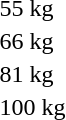<table>
<tr>
<td rowspan=2>55 kg<br></td>
<td rowspan=2></td>
<td rowspan=2></td>
<td></td>
</tr>
<tr>
<td></td>
</tr>
<tr>
<td rowspan=2>66 kg<br></td>
<td rowspan=2></td>
<td rowspan=2></td>
<td></td>
</tr>
<tr>
<td></td>
</tr>
<tr>
<td rowspan=2>81 kg<br></td>
<td rowspan=2></td>
<td rowspan=2></td>
<td></td>
</tr>
<tr>
<td></td>
</tr>
<tr>
<td rowspan=2>100 kg<br></td>
<td rowspan=2></td>
<td rowspan=2></td>
<td></td>
</tr>
<tr>
<td></td>
</tr>
</table>
